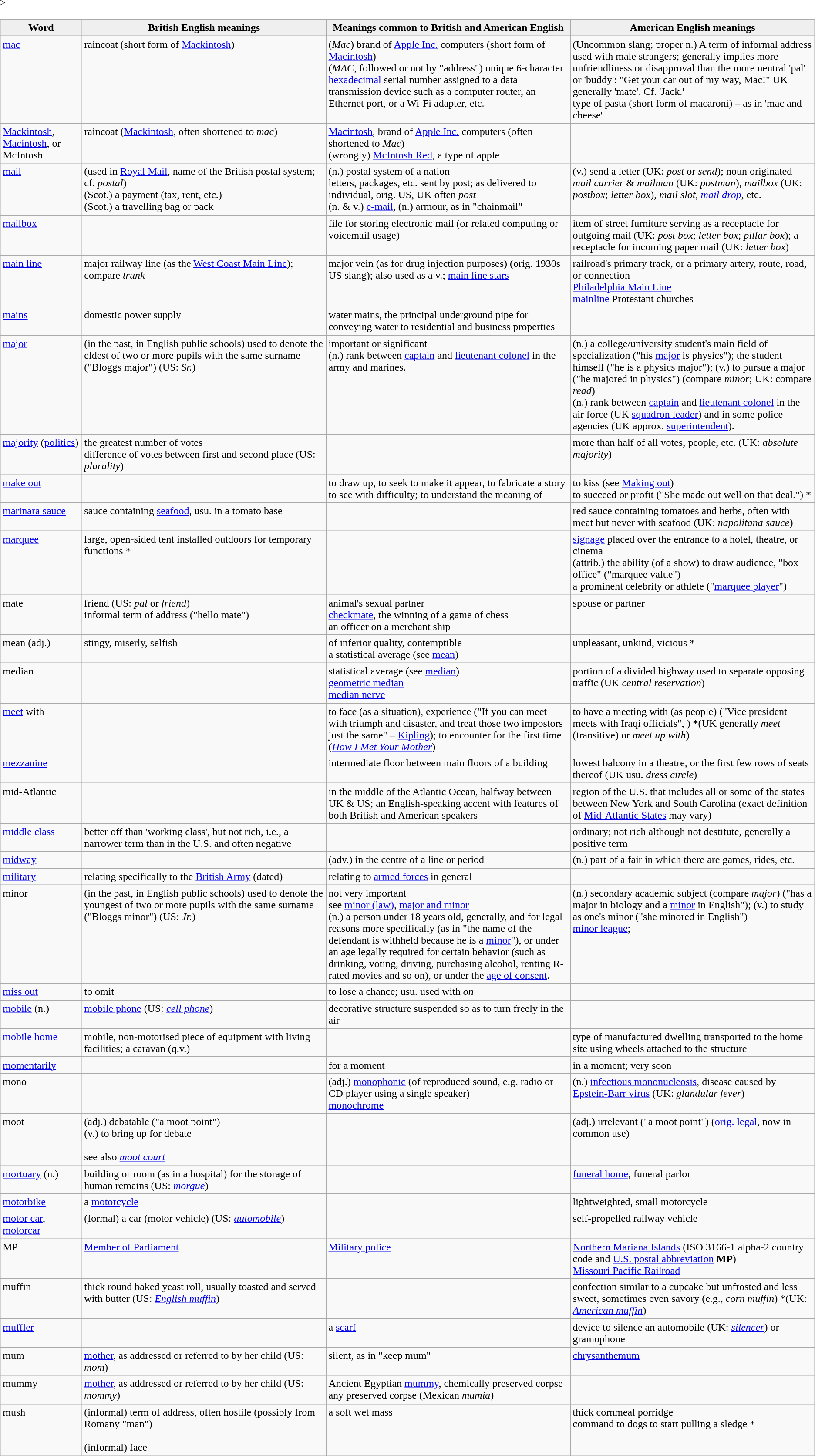<table class="wikitable">
<tr>
<th style="width:10%; background:#efefef;">Word</th>
<th style="width:30%; background:#efefef;">British English meanings</th>
<th style="width:30%; background:#efefef;">Meanings common to British and American English</th>
<th style="width:30%; background:#efefef;">American English meanings</th>
</tr>
<tr valign="top">
<td><a href='#'>mac</a></td>
<td>raincoat (short form of <a href='#'>Mackintosh</a>)</td>
<td>(<em>Mac</em>) brand of <a href='#'>Apple Inc.</a> computers (short form of <a href='#'>Macintosh</a>)<br> (<em>MAC</em>, followed or not by "address") unique 6-character <a href='#'>hexadecimal</a> serial number assigned to a data transmission device such as a computer router, an Ethernet port, or a Wi-Fi adapter, etc.</td>
<td>(Uncommon slang; proper n.) A term of informal address used with male strangers; generally implies more unfriendliness or disapproval than the more neutral 'pal' or 'buddy': "Get your car out of my way, Mac!" UK generally 'mate'. Cf. 'Jack.'<br> type of pasta (short form of macaroni) – as in 'mac and cheese'</td>
</tr>
<tr valign="top">
<td><a href='#'>Mackintosh</a>, <a href='#'>Macintosh</a>, or McIntosh</td>
<td>raincoat (<a href='#'>Mackintosh</a>, often shortened to <em>mac</em>)</td>
<td><a href='#'>Macintosh</a>, brand of <a href='#'>Apple Inc.</a> computers (often shortened to <em>Mac</em>)<br>(wrongly) <a href='#'>McIntosh Red</a>, a type of apple</td>
<td> </td>
</tr>
<tr valign="top">
<td><a href='#'>mail</a></td>
<td>(used in <a href='#'>Royal Mail</a>, name of the British postal system; cf. <em>postal</em>)<br>(Scot.) a payment (tax, rent, etc.)<br>(Scot.) a travelling bag or pack</td>
<td>(n.) postal system of a nation<br>letters, packages, etc. sent by post; as delivered to individual, orig. US, UK often <em>post</em><br>(n. & v.) <a href='#'>e-mail</a>, (n.) armour, as in "chainmail"</td>
<td>(v.) send a letter (UK: <em>post</em> or <em>send</em>); noun originated <em>mail carrier</em> & <em>mailman</em> (UK: <em>postman</em>), <em>mailbox</em> (UK: <em>postbox</em>; <em>letter box</em>), <em>mail slot</em>, <em><a href='#'>mail drop</a></em>, etc.</td>
</tr>
<tr valign="top">
<td><a href='#'>mailbox</a></td>
<td> </td>
<td>file for storing electronic mail (or related computing or voicemail usage)</td>
<td>item of street furniture serving as a receptacle for outgoing mail (UK: <em>post box</em>; <em>letter box</em>; <em>pillar box</em>); a receptacle for incoming paper mail (UK: <em>letter box</em>)</td>
</tr>
<tr valign="top">
<td><a href='#'>main line</a></td>
<td>major railway line (as the <a href='#'>West Coast Main Line</a>); compare <em>trunk</em></td>
<td>major vein (as for drug injection purposes) (orig. 1930s US slang); also used as a v.; <a href='#'>main line stars</a></td>
<td>railroad's primary track, or a primary artery, route, road, or connection<br><a href='#'>Philadelphia Main Line</a><br><a href='#'>mainline</a> Protestant churches</td>
</tr>
<tr valign="top">
<td><a href='#'>mains</a></td>
<td>domestic power supply</td>
<td>water mains, the principal underground pipe for conveying water to residential and business properties</td>
<td></td>
</tr>
<tr valign="top">
<td><a href='#'>major</a></td>
<td>(in the past, in English public schools) used to denote the eldest of two or more pupils with the same surname ("Bloggs major") (US: <em>Sr.</em>)</td>
<td>important or significant<br>(n.) rank between <a href='#'>captain</a> and <a href='#'>lieutenant colonel</a> in the army and marines.</td>
<td>(n.) a college/university student's main field of specialization ("his <a href='#'>major</a> is physics"); the student himself ("he is a physics major"); (v.) to pursue a major ("he majored in physics") (compare <em>minor</em>; UK: compare <em>read</em>)<br>(n.) rank between <a href='#'>captain</a> and <a href='#'>lieutenant colonel</a> in the air force (UK <a href='#'>squadron leader</a>) and in some police agencies (UK approx. <a href='#'>superintendent</a>).</td>
</tr>
<tr valign="top">
<td><a href='#'>majority</a> (<a href='#'>politics</a>)</td>
<td>the greatest number of votes<br>difference of votes between first and second place (US: <em>plurality</em>)</td>
<td> </td>
<td>more than half of all votes, people, etc. (UK: <em>absolute majority</em>)</td>
</tr>
<tr valign="top">
<td><a href='#'>make out</a></td>
<td> </td>
<td>to draw up, to seek to make it appear, to fabricate a story<br>to see with difficulty; to understand the meaning of</td>
<td>to kiss (see <a href='#'>Making out</a>)<br>to succeed or profit ("She made out well on that deal.") *</td>
</tr>
<tr >>
</tr>
<tr valign="top">
<td><a href='#'>marinara sauce</a></td>
<td>sauce containing <a href='#'>seafood</a>, usu. in a tomato base</td>
<td> </td>
<td>red sauce containing tomatoes and herbs, often with meat but never with seafood (UK: <em>napolitana sauce</em>)</td>
</tr>
<tr valign="top">
<td><a href='#'>marquee</a></td>
<td>large, open-sided tent installed outdoors for temporary functions *</td>
<td> </td>
<td><a href='#'>signage</a> placed over the entrance to a hotel, theatre, or cinema<br>(attrib.) the ability (of a show) to draw audience, "box office" ("marquee value")<br>a prominent celebrity or athlete ("<a href='#'>marquee player</a>")</td>
</tr>
<tr valign="top">
<td>mate</td>
<td>friend (US: <em>pal</em> or <em>friend</em>)<br>informal term of address ("hello mate")</td>
<td>animal's sexual partner<br><a href='#'>checkmate</a>, the winning of a game of chess<br>an officer on a merchant ship</td>
<td>spouse or partner</td>
</tr>
<tr valign="top">
<td>mean (adj.)</td>
<td>stingy, miserly, selfish</td>
<td>of inferior quality, contemptible<br>a statistical average (see <a href='#'>mean</a>)</td>
<td>unpleasant, unkind, vicious *<br></td>
</tr>
<tr valign="top">
<td>median</td>
<td> </td>
<td>statistical average (see <a href='#'>median</a>)<br><a href='#'>geometric median</a><br><a href='#'>median nerve</a></td>
<td>portion of a divided highway used to separate opposing traffic (UK <em>central reservation</em>)</td>
</tr>
<tr valign="top">
<td><a href='#'>meet</a> with</td>
<td> </td>
<td>to face (as a situation), experience ("If you can meet with triumph and disaster, and treat those two impostors just the same" – <a href='#'>Kipling</a>); to encounter for the first time (<em><a href='#'>How I Met Your Mother</a></em>)</td>
<td>to have a meeting with (as people) ("Vice president meets with Iraqi officials", ) *(UK generally <em>meet</em> (transitive) or <em>meet up with</em>)</td>
</tr>
<tr valign="top">
<td><a href='#'>mezzanine</a></td>
<td> </td>
<td>intermediate floor between main floors of a building</td>
<td>lowest balcony in a theatre, or the first few rows of seats thereof (UK usu. <em>dress circle</em>)</td>
</tr>
<tr valign="top">
<td>mid-Atlantic</td>
<td> </td>
<td>in the middle of the Atlantic Ocean, halfway between UK & US; an English-speaking accent with features of both British and American speakers</td>
<td>region of the U.S. that includes all or some of the states between New York and South Carolina  (exact definition of <a href='#'>Mid-Atlantic States</a> may vary)</td>
</tr>
<tr valign="top">
<td><a href='#'>middle class</a></td>
<td>better off than 'working class', but not rich, i.e., a narrower term than in the U.S. and often negative</td>
<td> </td>
<td>ordinary; not rich although not destitute, generally a positive term</td>
</tr>
<tr valign="top">
<td><a href='#'>midway</a></td>
<td> </td>
<td>(adv.)  in the centre of a line or period</td>
<td>(n.) part of a fair in which there are games, rides, etc.</td>
</tr>
<tr valign="top">
<td><a href='#'>military</a></td>
<td>relating specifically to the <a href='#'>British Army</a> (dated)</td>
<td>relating to <a href='#'>armed forces</a> in general</td>
<td> </td>
</tr>
<tr valign="top">
<td>minor</td>
<td>(in the past, in English public schools) used to denote the youngest of two or more pupils with the same surname ("Bloggs minor") (US: <em>Jr.</em>)</td>
<td>not very important<br>see <a href='#'>minor (law)</a>, <a href='#'>major and minor</a><br>(n.) a person under 18 years old, generally, and for legal reasons more specifically (as in "the name of the defendant is withheld because he is a <a href='#'>minor</a>"), or under an age legally required for certain behavior (such as  drinking, voting, driving, purchasing alcohol, renting R-rated movies and so on), or under the <a href='#'>age of consent</a>.</td>
<td>(n.) secondary academic subject (compare <em>major</em>) ("has a major in biology and a <a href='#'>minor</a> in English"); (v.) to study as one's minor ("she minored in English")<br><a href='#'>minor league</a>;</td>
</tr>
<tr valign="top">
<td><a href='#'>miss out</a></td>
<td>to omit</td>
<td>to lose a chance; usu. used with <em>on</em></td>
<td> </td>
</tr>
<tr valign="top">
<td><a href='#'>mobile</a> (n.)</td>
<td><a href='#'>mobile phone</a> (US: <em><a href='#'>cell phone</a></em>)</td>
<td>decorative structure suspended so as to turn freely in the air</td>
<td> </td>
</tr>
<tr valign="top">
<td><a href='#'>mobile home</a></td>
<td>mobile, non-motorised piece of equipment with living facilities; a caravan (q.v.)</td>
<td> </td>
<td>type of manufactured dwelling transported to the home site using wheels attached to the structure</td>
</tr>
<tr valign="top">
<td><a href='#'>momentarily</a></td>
<td> </td>
<td>for a moment</td>
<td>in a moment; very soon</td>
</tr>
<tr valign="top">
<td>mono</td>
<td> </td>
<td>(adj.) <a href='#'>monophonic</a> (of reproduced sound, e.g. radio or CD player using a single speaker)<br><a href='#'>monochrome</a></td>
<td>(n.) <a href='#'>infectious mononucleosis</a>, disease caused by <a href='#'>Epstein-Barr virus</a> (UK: <em>glandular fever</em>)</td>
</tr>
<tr valign="top">
<td>moot</td>
<td>(adj.) debatable ("a moot point")<br>(v.) to bring up for debate<br><br>see also <em><a href='#'>moot court</a></em></td>
<td> </td>
<td>(adj.) irrelevant ("a moot point") (<a href='#'>orig. legal</a>, now in common use)</td>
</tr>
<tr valign="top">
<td><a href='#'>mortuary</a> (n.)</td>
<td>building or room (as in a hospital) for the storage of human remains (US: <em><a href='#'>morgue</a></em>)</td>
<td> </td>
<td><a href='#'>funeral home</a>, funeral parlor</td>
</tr>
<tr valign="top">
<td><a href='#'>motorbike</a></td>
<td>a <a href='#'>motorcycle</a></td>
<td> </td>
<td>lightweighted, small motorcycle</td>
</tr>
<tr valign="top">
<td><a href='#'>motor car</a>, <a href='#'>motorcar</a></td>
<td>(formal) a car (motor vehicle) (US: <em><a href='#'>automobile</a></em>)</td>
<td> </td>
<td>self-propelled railway vehicle</td>
</tr>
<tr valign="top">
<td>MP</td>
<td><a href='#'>Member of Parliament</a></td>
<td><a href='#'>Military police</a><br></td>
<td><a href='#'>Northern Mariana Islands</a> (ISO 3166-1 alpha-2 country code and <a href='#'>U.S. postal abbreviation</a> <strong>MP</strong>)<br><a href='#'>Missouri Pacific Railroad</a> </td>
</tr>
<tr valign="top">
<td>muffin</td>
<td>thick round baked yeast roll, usually toasted and served with butter (US: <em><a href='#'>English muffin</a></em>)</td>
<td> </td>
<td>confection similar to a cupcake but unfrosted and less sweet, sometimes even savory (e.g., <em>corn muffin</em>) *(UK: <em><a href='#'>American muffin</a></em>)</td>
</tr>
<tr valign="top">
<td><a href='#'>muffler</a></td>
<td> </td>
<td>a <a href='#'>scarf</a></td>
<td>device to silence an automobile (UK: <em><a href='#'>silencer</a></em>) or gramophone</td>
</tr>
<tr valign="top">
<td>mum</td>
<td><a href='#'>mother</a>, as addressed or referred to by her child (US: <em>mom</em>)</td>
<td>silent, as in "keep mum"</td>
<td><a href='#'>chrysanthemum</a></td>
</tr>
<tr valign="top">
<td>mummy</td>
<td><a href='#'>mother</a>, as addressed or referred to by her child (US: <em>mommy</em>)</td>
<td>Ancient Egyptian <a href='#'>mummy</a>, chemically preserved corpse<br>any preserved corpse (Mexican <em>mumia</em>)</td>
<td> </td>
</tr>
<tr valign="top">
<td>mush</td>
<td>(informal) term of address, often hostile (possibly from Romany "man")<br><br>(informal) face</td>
<td>a soft wet mass</td>
<td>thick cornmeal porridge<br>command to dogs to start pulling a sledge *<br></td>
</tr>
</table>
